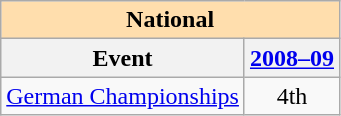<table class="wikitable" style="text-align:center">
<tr>
<th style="background-color: #ffdead; " colspan=2 align=center>National</th>
</tr>
<tr>
<th>Event</th>
<th><a href='#'>2008–09</a></th>
</tr>
<tr>
<td align=left><a href='#'>German Championships</a></td>
<td>4th</td>
</tr>
</table>
